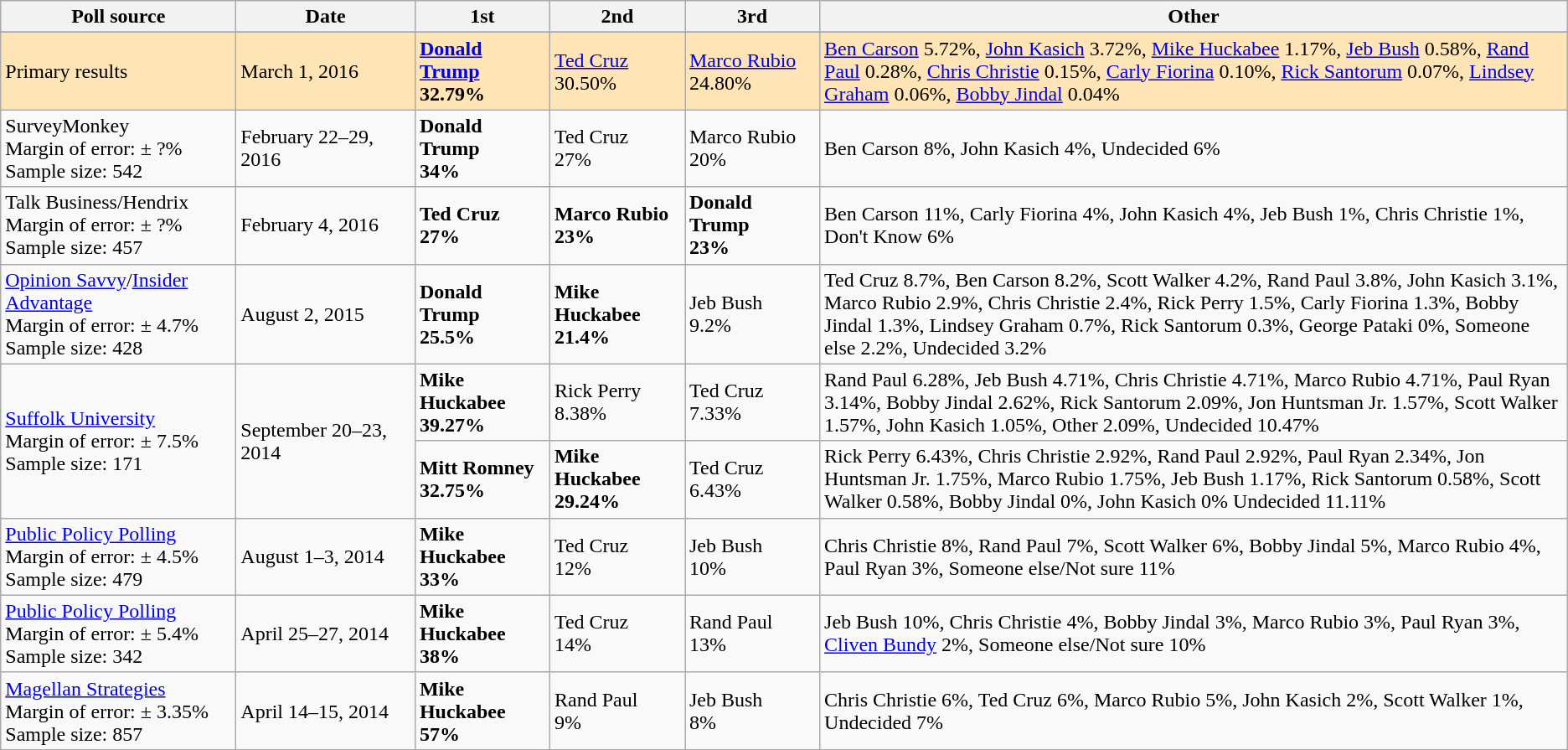<table class="wikitable">
<tr>
<th style="width:180px;">Poll source</th>
<th style="width:135px;">Date</th>
<th style="width:100px;">1st</th>
<th style="width:100px;">2nd</th>
<th style="width:100px;">3rd</th>
<th>Other</th>
</tr>
<tr>
</tr>
<tr style="background:Moccasin;">
<td>Primary results</td>
<td>March 1, 2016</td>
<td><strong><a href='#'>Donald Trump</a><br>32.79%</strong></td>
<td><a href='#'>Ted Cruz</a><br>30.50%</td>
<td><a href='#'>Marco Rubio</a><br>24.80%</td>
<td><a href='#'>Ben Carson</a> 5.72%, <a href='#'>John Kasich</a> 3.72%, <a href='#'>Mike Huckabee</a> 1.17%, <a href='#'>Jeb Bush</a> 0.58%, <a href='#'>Rand Paul</a> 0.28%, <a href='#'>Chris Christie</a> 0.15%, <a href='#'>Carly Fiorina</a> 0.10%, <a href='#'>Rick Santorum</a> 0.07%, <a href='#'>Lindsey Graham</a> 0.06%, <a href='#'>Bobby Jindal</a> 0.04%</td>
</tr>
<tr>
<td>SurveyMonkey<br>Margin of error: ± ?%
Sample size: 542</td>
<td>February 22–29, 2016</td>
<td><strong>Donald Trump<br>34%</strong></td>
<td>Ted Cruz<br>27%</td>
<td>Marco Rubio<br>20%</td>
<td>Ben Carson 8%, John Kasich 4%, Undecided 6%</td>
</tr>
<tr>
<td>Talk Business/Hendrix<br>Margin of error: ± ?%
Sample size: 457</td>
<td>February 4, 2016</td>
<td><strong>Ted Cruz<br>27%</strong></td>
<td><strong> Marco Rubio<br>23%</strong></td>
<td><strong>Donald Trump<br>23%</strong></td>
<td>Ben Carson 11%, Carly Fiorina 4%, John Kasich 4%, Jeb Bush 1%, Chris Christie 1%, Don't Know 6%</td>
</tr>
<tr>
<td><a href='#'>Opinion Savvy</a>/<a href='#'>Insider Advantage</a><br>Margin of error: ± 4.7%
<br>Sample size: 428</td>
<td>August 2, 2015</td>
<td><strong>Donald Trump<br>25.5%</strong></td>
<td><strong>Mike Huckabee<br>21.4%</strong></td>
<td>Jeb Bush<br>9.2%</td>
<td>Ted Cruz 8.7%, Ben Carson 8.2%, Scott Walker 4.2%, Rand Paul 3.8%, John Kasich 3.1%, Marco Rubio 2.9%, Chris Christie 2.4%, Rick Perry 1.5%, Carly Fiorina 1.3%, Bobby Jindal 1.3%, Lindsey Graham 0.7%, Rick Santorum 0.3%, George Pataki 0%, Someone else 2.2%, Undecided 3.2%</td>
</tr>
<tr>
<td rowspan=2><a href='#'>Suffolk University</a><br>Margin of error: ± 7.5%
<br>Sample size: 171</td>
<td rowspan=2>September 20–23, 2014</td>
<td><strong>Mike Huckabee<br>39.27%</strong></td>
<td>Rick Perry<br>8.38%</td>
<td>Ted Cruz<br>7.33%</td>
<td>Rand Paul 6.28%, Jeb Bush 4.71%, Chris Christie 4.71%, Marco Rubio 4.71%, Paul Ryan 3.14%, Bobby Jindal 2.62%, Rick Santorum 2.09%, Jon Huntsman Jr. 1.57%, Scott Walker 1.57%, John Kasich 1.05%, Other 2.09%, Undecided 10.47%</td>
</tr>
<tr>
<td><strong>Mitt Romney<br>32.75%</strong></td>
<td><strong>Mike Huckabee<br>29.24%</strong></td>
<td>Ted Cruz<br>6.43%</td>
<td>Rick Perry 6.43%, Chris Christie 2.92%, Rand Paul 2.92%, Paul Ryan 2.34%, Jon Huntsman Jr. 1.75%, Marco Rubio 1.75%, Jeb Bush 1.17%, Rick Santorum 0.58%, Scott Walker 0.58%, Bobby Jindal 0%, John Kasich 0% Undecided 11.11%</td>
</tr>
<tr>
<td><a href='#'>Public Policy Polling</a><br>Margin of error: ± 4.5%
<br>Sample size: 479</td>
<td>August 1–3, 2014</td>
<td><strong>Mike Huckabee<br>33%</strong></td>
<td>Ted Cruz<br>12%</td>
<td>Jeb Bush<br>10%</td>
<td>Chris Christie 8%, Rand Paul 7%, Scott Walker 6%, Bobby Jindal 5%, Marco Rubio 4%, Paul Ryan 3%, Someone else/Not sure 11%</td>
</tr>
<tr>
<td><a href='#'>Public Policy Polling</a><br>Margin of error: ± 5.4%
<br>Sample size: 342</td>
<td>April 25–27, 2014</td>
<td><strong>Mike Huckabee<br>38%</strong></td>
<td>Ted Cruz<br>14%</td>
<td>Rand Paul<br>13%</td>
<td>Jeb Bush 10%, Chris Christie 4%, Bobby Jindal 3%, Marco Rubio 3%, Paul Ryan 3%, <a href='#'>Cliven Bundy</a> 2%, Someone else/Not sure 10%</td>
</tr>
<tr>
<td><a href='#'>Magellan Strategies</a><br>Margin of error: ± 3.35%
<br>Sample size: 857</td>
<td>April 14–15, 2014</td>
<td><strong>Mike Huckabee<br>57%</strong></td>
<td>Rand Paul<br>9%</td>
<td>Jeb Bush<br>8%</td>
<td>Chris Christie 6%, Ted Cruz 6%, Marco Rubio 5%, John Kasich 2%, Scott Walker 1%, Undecided 7%</td>
</tr>
</table>
